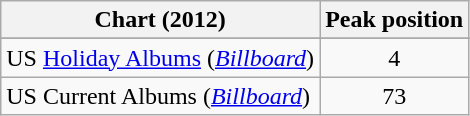<table class="wikitable sortable" border="1">
<tr>
<th>Chart (2012)</th>
<th>Peak position</th>
</tr>
<tr>
</tr>
<tr>
</tr>
<tr>
<td>US <a href='#'>Holiday Albums</a> (<em><a href='#'>Billboard</a></em>)</td>
<td align="center">4</td>
</tr>
<tr>
<td>US Current Albums (<em><a href='#'>Billboard</a></em>)</td>
<td align="center">73</td>
</tr>
</table>
